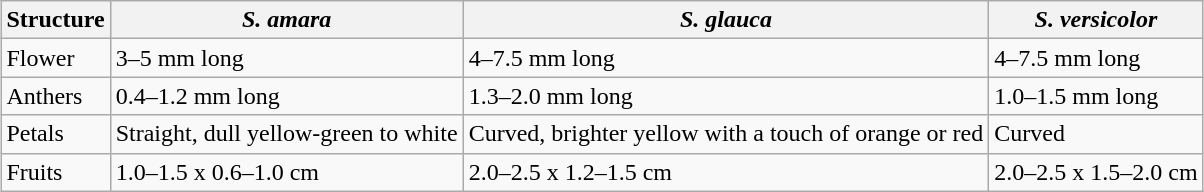<table class="wikitable" style="margin: 1em auto 1em auto;">
<tr>
<th>Structure</th>
<th><em>S. amara</em></th>
<th><em>S. glauca</em></th>
<th><em>S. versicolor</em></th>
</tr>
<tr>
<td>Flower</td>
<td>3–5 mm long</td>
<td>4–7.5 mm long</td>
<td>4–7.5 mm long</td>
</tr>
<tr>
<td>Anthers</td>
<td>0.4–1.2 mm long</td>
<td>1.3–2.0 mm long</td>
<td>1.0–1.5 mm long</td>
</tr>
<tr>
<td>Petals</td>
<td>Straight, dull yellow-green to white</td>
<td>Curved, brighter yellow with a touch of orange or red</td>
<td>Curved</td>
</tr>
<tr>
<td>Fruits</td>
<td>1.0–1.5 x 0.6–1.0 cm</td>
<td>2.0–2.5 x 1.2–1.5 cm</td>
<td>2.0–2.5 x 1.5–2.0 cm</td>
</tr>
</table>
